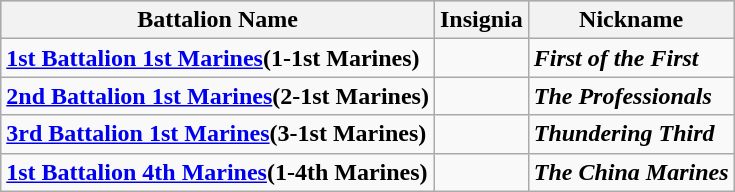<table class="wikitable sortable" style="margin:text-align:center;">
<tr bgcolor="#CCCCCC">
<th><strong>Battalion Name</strong></th>
<th><strong>Insignia</strong></th>
<th><strong>Nickname</strong></th>
</tr>
<tr>
<td><strong><a href='#'>1st Battalion 1st Marines</a>(1-1st Marines)</strong></td>
<td></td>
<td><strong><em>First of the First</em></strong></td>
</tr>
<tr>
<td><strong><a href='#'>2nd Battalion 1st Marines</a>(2-1st Marines)</strong></td>
<td></td>
<td><strong><em>The Professionals</em></strong></td>
</tr>
<tr>
<td><strong><a href='#'>3rd Battalion 1st Marines</a>(3-1st Marines)</strong></td>
<td></td>
<td><strong><em>Thundering Third</em></strong></td>
</tr>
<tr>
<td><strong><a href='#'>1st Battalion 4th Marines</a>(1-4th Marines)</strong></td>
<td></td>
<td><strong><em>The China Marines</em></strong></td>
</tr>
</table>
